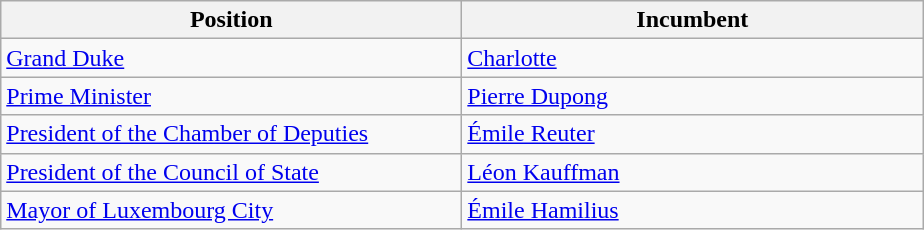<table class="wikitable">
<tr>
<th width="300">Position</th>
<th width="300">Incumbent</th>
</tr>
<tr>
<td><a href='#'>Grand Duke</a></td>
<td><a href='#'>Charlotte</a></td>
</tr>
<tr>
<td><a href='#'>Prime Minister</a></td>
<td><a href='#'>Pierre Dupong</a></td>
</tr>
<tr>
<td><a href='#'>President of the Chamber of Deputies</a></td>
<td><a href='#'>Émile Reuter</a></td>
</tr>
<tr>
<td><a href='#'>President of the Council of State</a></td>
<td><a href='#'>Léon Kauffman</a></td>
</tr>
<tr>
<td><a href='#'>Mayor of Luxembourg City</a></td>
<td><a href='#'>Émile Hamilius</a></td>
</tr>
</table>
